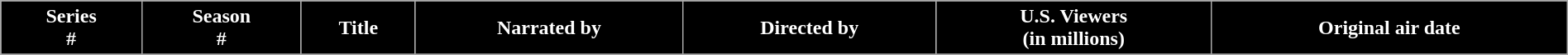<table class="wikitable plainrowheaders"  style="width:100%; margin-right:0;">
<tr>
<th style="background:black; color:#FFF;">Series<br># </th>
<th style="background:black; color:#FFF;">Season<br># </th>
<th style="background:black; color:#FFF;">Title</th>
<th style="background:black; color:#FFF;">Narrated by</th>
<th style="background:black; color:#FFF;">Directed by</th>
<th style="background:black; color:#FFF;">U.S. Viewers<br>(in millions)</th>
<th style="background:black; color:#FFF;">Original air date</th>
</tr>
<tr>
</tr>
</table>
